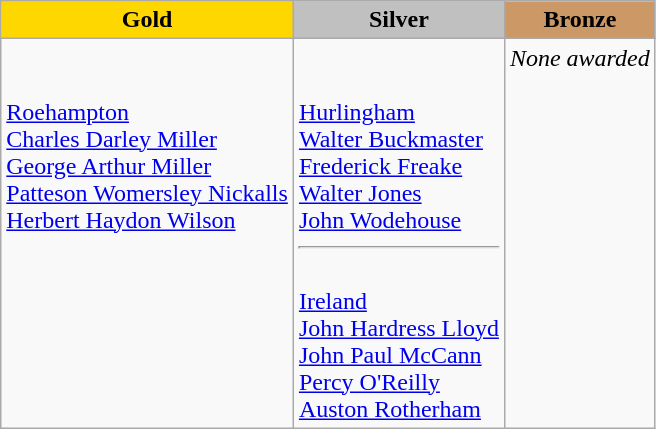<table class=wikitable>
<tr>
<td align=center bgcolor=gold><strong>Gold</strong></td>
<td align=center bgcolor=silver><strong>Silver</strong></td>
<td align=center bgcolor=cc9966><strong>Bronze</strong></td>
</tr>
<tr valign="top">
<td><br><br><a href='#'>Roehampton</a><br>
<a href='#'>Charles Darley Miller</a><br>
<a href='#'>George Arthur Miller</a><br>
<a href='#'>Patteson Womersley Nickalls</a><br>
<a href='#'>Herbert Haydon Wilson</a></td>
<td><br><br><a href='#'>Hurlingham</a><br>
<a href='#'>Walter Buckmaster</a><br>
<a href='#'>Frederick Freake</a><br>
<a href='#'>Walter Jones</a><br>
<a href='#'>John Wodehouse</a>
<hr><br>
<a href='#'>Ireland</a><br>
<a href='#'>John Hardress Lloyd</a><br>
<a href='#'>John Paul McCann</a><br>
<a href='#'>Percy O'Reilly</a><br>
<a href='#'>Auston Rotherham</a></td>
<td align=center><em>None awarded</em></td>
</tr>
</table>
